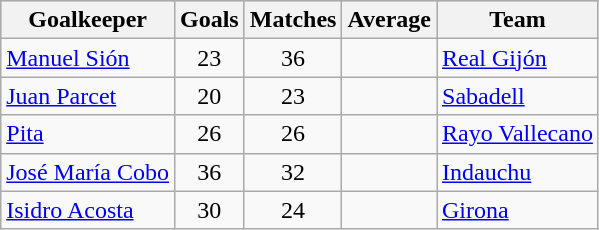<table class="wikitable sortable" class="wikitable">
<tr style="background:#ccc; text-align:center;">
<th>Goalkeeper</th>
<th>Goals</th>
<th>Matches</th>
<th>Average</th>
<th>Team</th>
</tr>
<tr>
<td> <a href='#'>Manuel Sión</a></td>
<td style="text-align:center;">23</td>
<td style="text-align:center;">36</td>
<td style="text-align:center;"></td>
<td><a href='#'>Real Gijón</a></td>
</tr>
<tr>
<td> <a href='#'>Juan Parcet</a></td>
<td style="text-align:center;">20</td>
<td style="text-align:center;">23</td>
<td style="text-align:center;"></td>
<td><a href='#'>Sabadell</a></td>
</tr>
<tr>
<td> <a href='#'>Pita</a></td>
<td style="text-align:center;">26</td>
<td style="text-align:center;">26</td>
<td style="text-align:center;"></td>
<td><a href='#'>Rayo Vallecano</a></td>
</tr>
<tr>
<td> <a href='#'>José María Cobo</a></td>
<td style="text-align:center;">36</td>
<td style="text-align:center;">32</td>
<td style="text-align:center;"></td>
<td><a href='#'>Indauchu</a></td>
</tr>
<tr>
<td> <a href='#'>Isidro Acosta</a></td>
<td style="text-align:center;">30</td>
<td style="text-align:center;">24</td>
<td style="text-align:center;"></td>
<td><a href='#'>Girona</a></td>
</tr>
</table>
